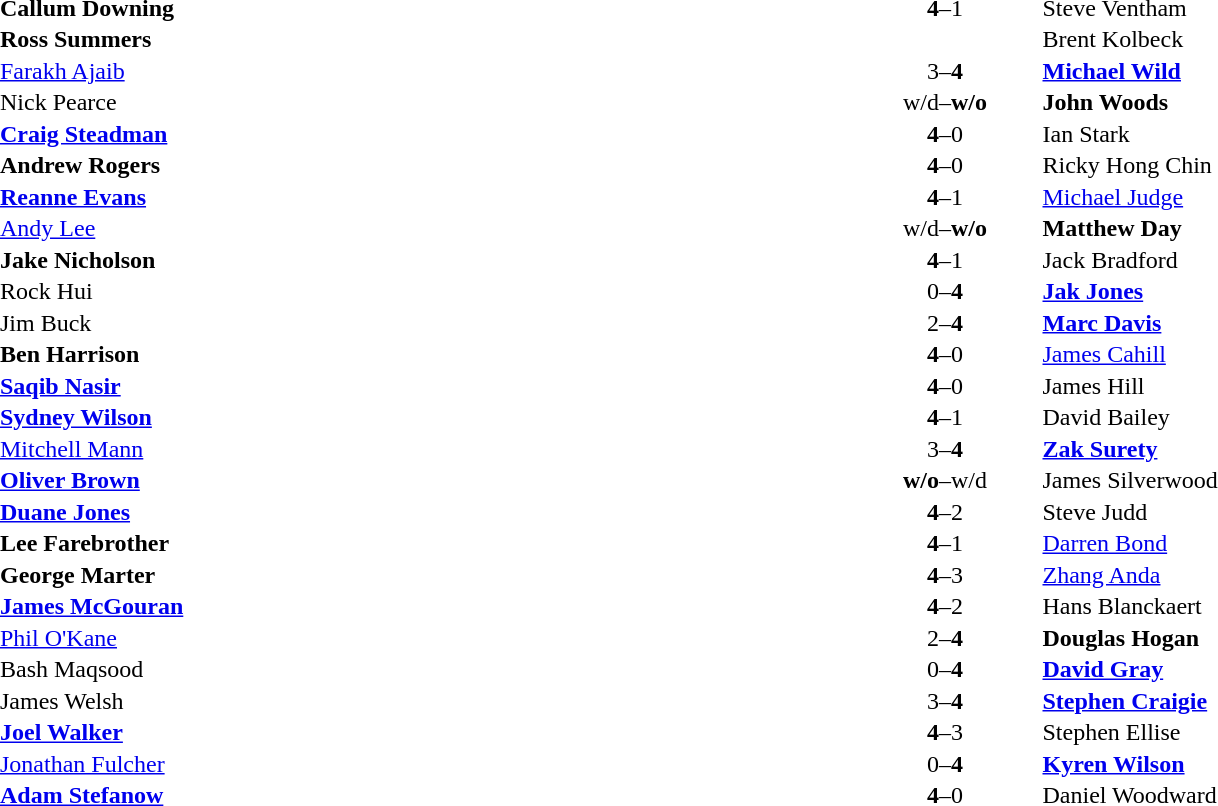<table width="100%" cellspacing="1">
<tr>
<th width=45%></th>
<th width=10%></th>
<th width=45%></th>
</tr>
<tr>
<td> <strong>Callum Downing</strong></td>
<td align="center"><strong>4</strong>–1</td>
<td> Steve Ventham</td>
</tr>
<tr>
<td> <strong>Ross Summers</strong></td>
<td align="center"></td>
<td> Brent Kolbeck</td>
</tr>
<tr>
<td> <a href='#'>Farakh Ajaib</a></td>
<td align="center">3–<strong>4</strong></td>
<td> <strong><a href='#'>Michael Wild</a></strong></td>
</tr>
<tr>
<td> Nick Pearce</td>
<td align="center">w/d–<strong>w/o</strong></td>
<td> <strong>John Woods</strong></td>
</tr>
<tr>
<td> <strong><a href='#'>Craig Steadman</a></strong></td>
<td align="center"><strong>4</strong>–0</td>
<td> Ian Stark</td>
</tr>
<tr>
<td> <strong>Andrew Rogers</strong></td>
<td align="center"><strong>4</strong>–0</td>
<td> Ricky Hong Chin</td>
</tr>
<tr>
<td> <strong><a href='#'>Reanne Evans</a></strong></td>
<td align="center"><strong>4</strong>–1</td>
<td> <a href='#'>Michael Judge</a></td>
</tr>
<tr>
<td> <a href='#'>Andy Lee</a></td>
<td align="center">w/d–<strong>w/o</strong></td>
<td> <strong>Matthew Day</strong></td>
</tr>
<tr>
<td> <strong>Jake Nicholson</strong></td>
<td align="center"><strong>4</strong>–1</td>
<td> Jack Bradford</td>
</tr>
<tr>
<td> Rock Hui</td>
<td align="center">0–<strong>4</strong></td>
<td> <strong><a href='#'>Jak Jones</a></strong></td>
</tr>
<tr>
<td> Jim Buck</td>
<td align="center">2–<strong>4</strong></td>
<td> <strong><a href='#'>Marc Davis</a></strong></td>
</tr>
<tr>
<td> <strong>Ben Harrison</strong></td>
<td align="center"><strong>4</strong>–0</td>
<td> <a href='#'>James Cahill</a></td>
</tr>
<tr>
<td> <strong><a href='#'>Saqib Nasir</a></strong></td>
<td align="center"><strong>4</strong>–0</td>
<td> James Hill</td>
</tr>
<tr>
<td> <strong><a href='#'>Sydney Wilson</a></strong></td>
<td align="center"><strong>4</strong>–1</td>
<td> David Bailey</td>
</tr>
<tr>
<td> <a href='#'>Mitchell Mann</a></td>
<td align="center">3–<strong>4</strong></td>
<td> <strong><a href='#'>Zak Surety</a></strong></td>
</tr>
<tr>
<td> <strong><a href='#'>Oliver Brown</a></strong></td>
<td align="center"><strong>w/o</strong>–w/d</td>
<td> James Silverwood</td>
</tr>
<tr>
<td> <strong><a href='#'>Duane Jones</a></strong></td>
<td align="center"><strong>4</strong>–2</td>
<td> Steve Judd</td>
</tr>
<tr>
<td> <strong>Lee Farebrother</strong></td>
<td align="center"><strong>4</strong>–1</td>
<td> <a href='#'>Darren Bond</a></td>
</tr>
<tr>
<td> <strong>George Marter</strong></td>
<td align="center"><strong>4</strong>–3</td>
<td> <a href='#'>Zhang Anda</a></td>
</tr>
<tr>
<td> <strong><a href='#'>James McGouran</a></strong></td>
<td align="center"><strong>4</strong>–2</td>
<td> Hans Blanckaert</td>
</tr>
<tr>
<td> <a href='#'>Phil O'Kane</a></td>
<td align="center">2–<strong>4</strong></td>
<td> <strong>Douglas Hogan</strong></td>
</tr>
<tr>
<td> Bash Maqsood</td>
<td align="center">0–<strong>4</strong></td>
<td> <strong><a href='#'>David Gray</a></strong></td>
</tr>
<tr>
<td> James Welsh</td>
<td align="center">3–<strong>4</strong></td>
<td> <strong><a href='#'>Stephen Craigie</a></strong></td>
</tr>
<tr>
<td> <strong><a href='#'>Joel Walker</a></strong></td>
<td align="center"><strong>4</strong>–3</td>
<td> Stephen Ellise</td>
</tr>
<tr>
<td> <a href='#'>Jonathan Fulcher</a></td>
<td align="center">0–<strong>4</strong></td>
<td> <strong><a href='#'>Kyren Wilson</a></strong></td>
</tr>
<tr>
<td> <strong><a href='#'>Adam Stefanow</a></strong></td>
<td align="center"><strong>4</strong>–0</td>
<td> Daniel Woodward</td>
</tr>
</table>
